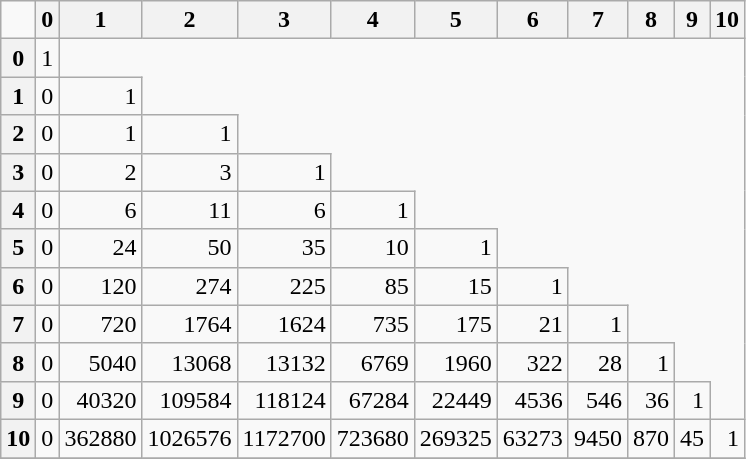<table cellspacing="0" cellpadding="5" style="text-align:right;" class="wikitable">
<tr>
<td></td>
<th>0</th>
<th>1</th>
<th>2</th>
<th>3</th>
<th>4</th>
<th>5</th>
<th>6</th>
<th>7</th>
<th>8</th>
<th>9</th>
<th>10</th>
</tr>
<tr>
<th>0</th>
<td>1</td>
</tr>
<tr>
<th>1</th>
<td>0</td>
<td>1</td>
</tr>
<tr>
<th>2</th>
<td>0</td>
<td>1</td>
<td>1</td>
</tr>
<tr>
<th>3</th>
<td>0</td>
<td>2</td>
<td>3</td>
<td>1</td>
</tr>
<tr>
<th>4</th>
<td>0</td>
<td>6</td>
<td>11</td>
<td>6</td>
<td>1</td>
</tr>
<tr>
<th>5</th>
<td>0</td>
<td>24</td>
<td>50</td>
<td>35</td>
<td>10</td>
<td>1</td>
</tr>
<tr>
<th>6</th>
<td>0</td>
<td>120</td>
<td>274</td>
<td>225</td>
<td>85</td>
<td>15</td>
<td>1</td>
</tr>
<tr>
<th>7</th>
<td>0</td>
<td>720</td>
<td>1764</td>
<td>1624</td>
<td>735</td>
<td>175</td>
<td>21</td>
<td>1</td>
</tr>
<tr>
<th>8</th>
<td>0</td>
<td>5040</td>
<td>13068</td>
<td>13132</td>
<td>6769</td>
<td>1960</td>
<td>322</td>
<td>28</td>
<td>1</td>
</tr>
<tr>
<th>9</th>
<td>0</td>
<td>40320</td>
<td>109584</td>
<td>118124</td>
<td>67284</td>
<td>22449</td>
<td>4536</td>
<td>546</td>
<td>36</td>
<td>1</td>
</tr>
<tr>
<th>10</th>
<td>0</td>
<td>362880</td>
<td>1026576</td>
<td>1172700</td>
<td>723680</td>
<td>269325</td>
<td>63273</td>
<td>9450</td>
<td>870</td>
<td>45</td>
<td>1</td>
</tr>
<tr>
</tr>
</table>
